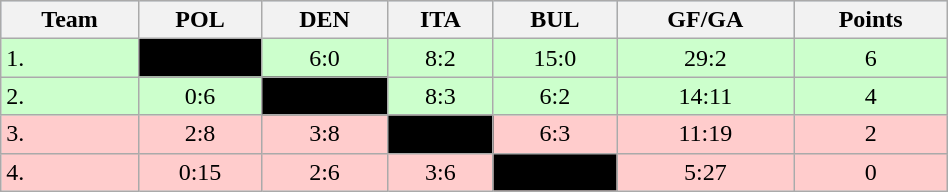<table class="wikitable" bgcolor="#EFEFFF" width="50%">
<tr bgcolor="#BCD2EE">
<th>Team</th>
<th>POL</th>
<th>DEN</th>
<th>ITA</th>
<th>BUL</th>
<th>GF/GA</th>
<th>Points</th>
</tr>
<tr bgcolor="#ccffcc" align="center">
<td align="left">1. </td>
<td style="background:#000000;"></td>
<td>6:0</td>
<td>8:2</td>
<td>15:0</td>
<td>29:2</td>
<td>6</td>
</tr>
<tr bgcolor="#ccffcc" align="center">
<td align="left">2. </td>
<td>0:6</td>
<td style="background:#000000;"></td>
<td>8:3</td>
<td>6:2</td>
<td>14:11</td>
<td>4</td>
</tr>
<tr bgcolor="#ffcccc" align="center">
<td align="left">3. </td>
<td>2:8</td>
<td>3:8</td>
<td style="background:#000000;"></td>
<td>6:3</td>
<td>11:19</td>
<td>2</td>
</tr>
<tr bgcolor="#ffcccc" align="center">
<td align="left">4. </td>
<td>0:15</td>
<td>2:6</td>
<td>3:6</td>
<td style="background:#000000;"></td>
<td>5:27</td>
<td>0</td>
</tr>
</table>
